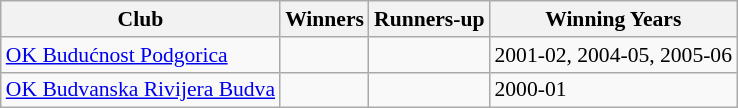<table class="wikitable" style="font-size:90%">
<tr>
<th>Club</th>
<th>Winners</th>
<th>Runners-up</th>
<th>Winning Years</th>
</tr>
<tr>
<td><a href='#'>OK Budućnost Podgorica</a></td>
<td></td>
<td></td>
<td>2001-02, 2004-05, 2005-06</td>
</tr>
<tr>
<td><a href='#'>OK Budvanska Rivijera Budva</a></td>
<td></td>
<td></td>
<td>2000-01</td>
</tr>
</table>
